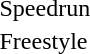<table>
<tr>
<td>Speedrun<br></td>
<td></td>
<td></td>
<td></td>
</tr>
<tr>
<td>Freestyle<br></td>
<td></td>
<td></td>
<td></td>
</tr>
</table>
